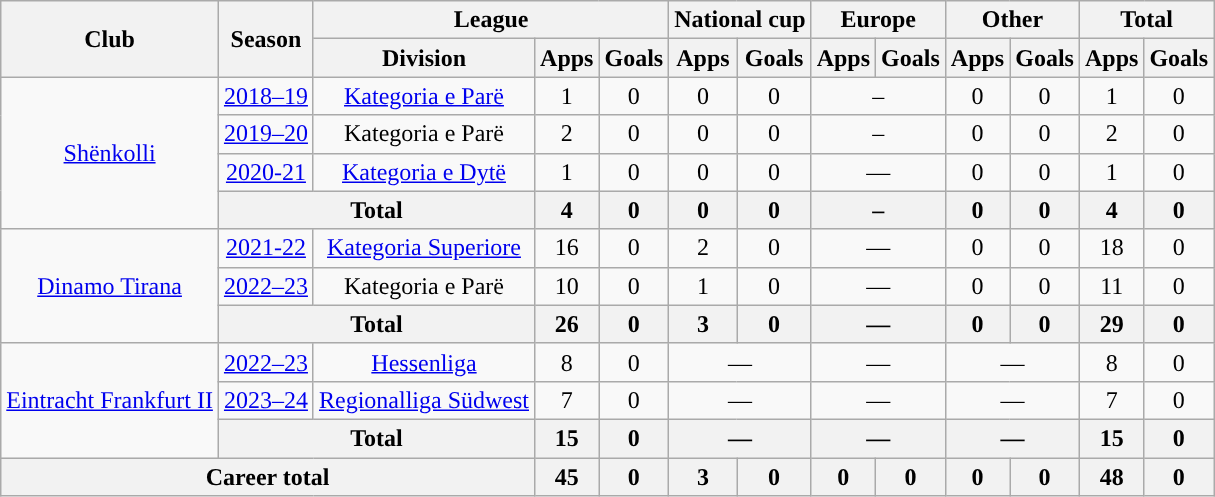<table class="wikitable" style="text-align: center">
<tr>
<th rowspan="2">Club</th>
<th rowspan="2">Season</th>
<th colspan="3">League</th>
<th colspan="2">National cup</th>
<th colspan="2">Europe</th>
<th colspan="2">Other</th>
<th colspan="2">Total</th>
</tr>
<tr>
<th>Division</th>
<th>Apps</th>
<th>Goals</th>
<th>Apps</th>
<th>Goals</th>
<th>Apps</th>
<th>Goals</th>
<th>Apps</th>
<th>Goals</th>
<th>Apps</th>
<th>Goals</th>
</tr>
<tr>
<td rowspan="4"><a href='#'>Shënkolli</a></td>
<td><a href='#'>2018–19</a></td>
<td><a href='#'>Kategoria e Parë</a></td>
<td>1</td>
<td>0</td>
<td>0</td>
<td>0</td>
<td colspan="2">–</td>
<td>0</td>
<td>0</td>
<td>1</td>
<td>0</td>
</tr>
<tr>
<td><a href='#'>2019–20</a></td>
<td>Kategoria e Parë</td>
<td>2</td>
<td>0</td>
<td>0</td>
<td>0</td>
<td colspan="2">–</td>
<td>0</td>
<td>0</td>
<td>2</td>
<td>0</td>
</tr>
<tr>
<td><a href='#'>2020-21</a></td>
<td><a href='#'>Kategoria e Dytë</a></td>
<td>1</td>
<td>0</td>
<td>0</td>
<td>0</td>
<td colspan="2">—</td>
<td>0</td>
<td>0</td>
<td>1</td>
<td>0</td>
</tr>
<tr>
<th colspan="2">Total</th>
<th>4</th>
<th>0</th>
<th>0</th>
<th>0</th>
<th colspan="2">–</th>
<th>0</th>
<th>0</th>
<th>4</th>
<th>0</th>
</tr>
<tr>
<td rowspan="3"><a href='#'>Dinamo Tirana</a></td>
<td><a href='#'>2021-22</a></td>
<td><a href='#'>Kategoria Superiore</a></td>
<td>16</td>
<td>0</td>
<td>2</td>
<td>0</td>
<td colspan="2">—</td>
<td>0</td>
<td>0</td>
<td>18</td>
<td>0</td>
</tr>
<tr>
<td><a href='#'>2022–23</a></td>
<td>Kategoria e Parë</td>
<td>10</td>
<td>0</td>
<td>1</td>
<td>0</td>
<td colspan="2">—</td>
<td>0</td>
<td>0</td>
<td>11</td>
<td>0</td>
</tr>
<tr>
<th colspan='2"'>Total</th>
<th>26</th>
<th>0</th>
<th>3</th>
<th>0</th>
<th colspan="2">—</th>
<th>0</th>
<th>0</th>
<th>29</th>
<th>0</th>
</tr>
<tr>
<td rowspan="3"><a href='#'>Eintracht Frankfurt II</a></td>
<td><a href='#'>2022–23</a></td>
<td><a href='#'>Hessenliga</a></td>
<td>8</td>
<td>0</td>
<td colspan="2">—</td>
<td colspan="2">—</td>
<td colspan="2">—</td>
<td>8</td>
<td>0</td>
</tr>
<tr>
<td><a href='#'>2023–24</a></td>
<td><a href='#'>Regionalliga Südwest</a></td>
<td>7</td>
<td>0</td>
<td colspan="2">—</td>
<td colspan="2">—</td>
<td colspan="2">—</td>
<td>7</td>
<td>0</td>
</tr>
<tr>
<th colspan="2">Total</th>
<th>15</th>
<th>0</th>
<th colspan="2">—</th>
<th colspan="2">—</th>
<th colspan="2">—</th>
<th>15</th>
<th>0</th>
</tr>
<tr>
<th colspan="3">Career total</th>
<th>45</th>
<th>0</th>
<th>3</th>
<th>0</th>
<th>0</th>
<th>0</th>
<th>0</th>
<th>0</th>
<th>48</th>
<th>0</th>
</tr>
</table>
